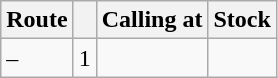<table class="wikitable">
<tr>
<th>Route</th>
<th></th>
<th>Calling at</th>
<th>Stock</th>
</tr>
<tr>
<td> – </td>
<td>1</td>
<td></td>
<td></td>
</tr>
</table>
